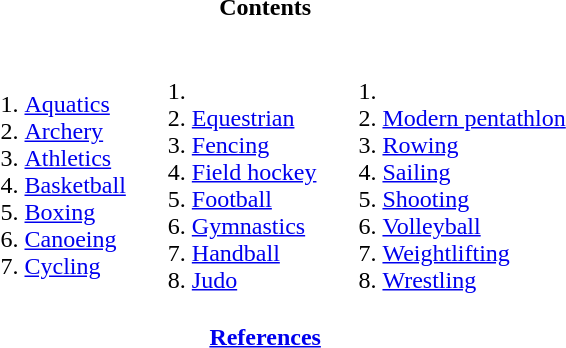<table id="toc" class="toc" summary="Contents">
<tr>
<td align="center" colspan=3><strong>Contents</strong></td>
</tr>
<tr>
<td><br><ol><li><a href='#'>Aquatics</a></li><li><a href='#'>Archery</a></li><li><a href='#'>Athletics</a></li><li><a href='#'>Basketball</a></li><li><a href='#'>Boxing</a></li><li><a href='#'>Canoeing</a></li><li><a href='#'>Cycling</a></li></ol></td>
<td valign=top><br><ol><li><li><a href='#'>Equestrian</a></li><li><a href='#'>Fencing</a></li><li><a href='#'>Field hockey</a></li><li><a href='#'>Football</a></li><li><a href='#'>Gymnastics</a></li><li><a href='#'>Handball</a></li><li><a href='#'>Judo</a></li></ol></td>
<td valign=top><br><ol><li><li><a href='#'>Modern pentathlon</a></li><li><a href='#'>Rowing</a></li><li><a href='#'>Sailing</a></li><li><a href='#'>Shooting</a></li><li><a href='#'>Volleyball</a></li><li><a href='#'>Weightlifting</a></li><li><a href='#'>Wrestling</a></li></ol></td>
</tr>
<tr>
<td align=center colspan=3><strong><a href='#'>References</a></strong></td>
</tr>
</table>
